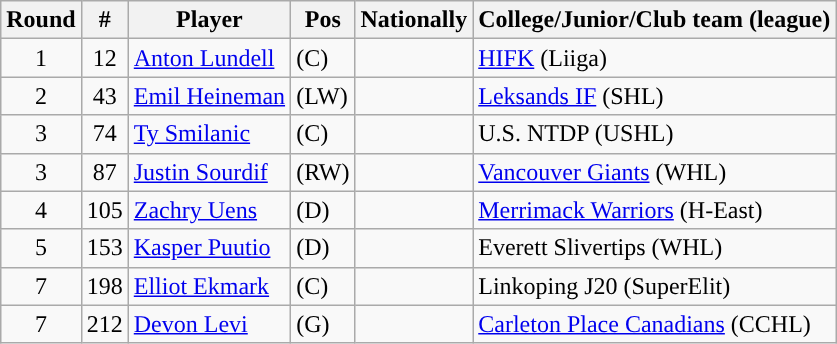<table class="wikitable">
<tr>
<th>Round</th>
<th>#</th>
<th>Player</th>
<th>Pos</th>
<th>Nationally</th>
<th>College/Junior/Club team (league)</th>
</tr>
<tr>
<td style="text-align:center;">1</td>
<td style="text-align:center;">12</td>
<td><a href='#'>Anton Lundell</a></td>
<td>(C)</td>
<td></td>
<td><a href='#'>HIFK</a> (Liiga)</td>
</tr>
<tr>
<td style="text-align:center;">2</td>
<td style="text-align:center;">43</td>
<td><a href='#'>Emil Heineman</a></td>
<td>(LW)</td>
<td></td>
<td><a href='#'>Leksands IF</a> (SHL)</td>
</tr>
<tr>
<td style="text-align:center;">3</td>
<td style="text-align:center;">74</td>
<td><a href='#'>Ty Smilanic</a></td>
<td>(C)</td>
<td></td>
<td>U.S. NTDP (USHL)</td>
</tr>
<tr>
<td style="text-align:center;">3</td>
<td style="text-align:center;">87</td>
<td><a href='#'>Justin Sourdif</a></td>
<td>(RW)</td>
<td></td>
<td><a href='#'>Vancouver Giants</a> (WHL)</td>
</tr>
<tr>
<td style="text-align:center;">4</td>
<td style="text-align:center;">105</td>
<td><a href='#'>Zachry Uens</a></td>
<td>(D)</td>
<td></td>
<td><a href='#'>Merrimack Warriors</a> (H-East)</td>
</tr>
<tr>
<td style="text-align:center;">5</td>
<td style="text-align:center;">153</td>
<td><a href='#'>Kasper Puutio</a></td>
<td>(D)</td>
<td></td>
<td>Everett Slivertips (WHL)</td>
</tr>
<tr>
<td style="text-align:center;">7</td>
<td style="text-align:center;">198</td>
<td><a href='#'>Elliot Ekmark</a></td>
<td>(C)</td>
<td></td>
<td>Linkoping J20 (SuperElit)</td>
</tr>
<tr>
<td style="text-align:center;">7</td>
<td style="text-align:center;">212</td>
<td><a href='#'>Devon Levi</a></td>
<td>(G)</td>
<td></td>
<td><a href='#'>Carleton Place Canadians</a> (CCHL)</td>
</tr>
</table>
